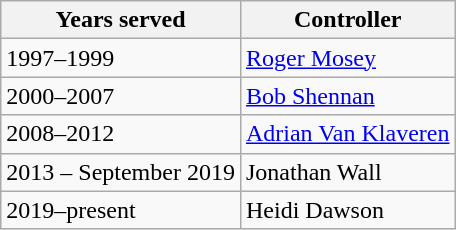<table class="wikitable">
<tr>
<th>Years served</th>
<th>Controller</th>
</tr>
<tr>
<td>1997–1999</td>
<td><a href='#'>Roger Mosey</a></td>
</tr>
<tr>
<td>2000–2007</td>
<td><a href='#'>Bob Shennan</a></td>
</tr>
<tr>
<td>2008–2012</td>
<td><a href='#'>Adrian Van Klaveren</a></td>
</tr>
<tr>
<td>2013 – September 2019</td>
<td>Jonathan Wall</td>
</tr>
<tr>
<td>2019–present</td>
<td>Heidi Dawson</td>
</tr>
</table>
